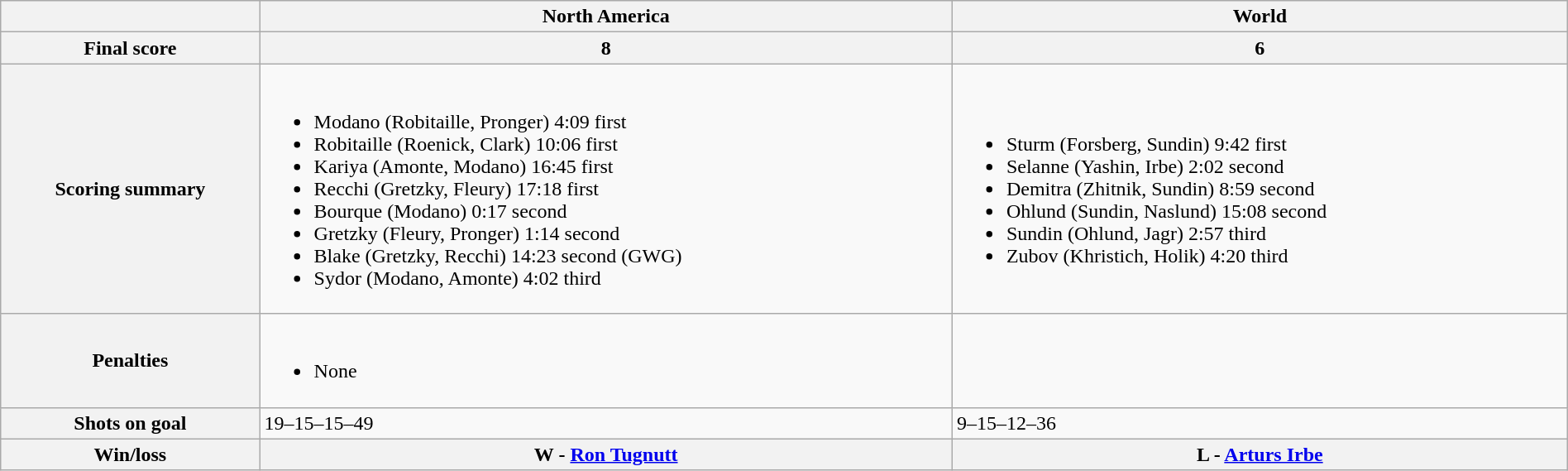<table class="wikitable" style="width:100%">
<tr>
<th></th>
<th>North America</th>
<th>World</th>
</tr>
<tr>
<th>Final score</th>
<th>8</th>
<th>6</th>
</tr>
<tr>
<th>Scoring summary</th>
<td><br><ul><li>Modano (Robitaille, Pronger) 4:09 first</li><li>Robitaille (Roenick, Clark) 10:06 first</li><li>Kariya (Amonte, Modano) 16:45 first</li><li>Recchi (Gretzky, Fleury) 17:18 first</li><li>Bourque (Modano) 0:17 second</li><li>Gretzky (Fleury, Pronger) 1:14 second</li><li>Blake (Gretzky, Recchi) 14:23 second (GWG)</li><li>Sydor (Modano, Amonte) 4:02 third</li></ul></td>
<td><br><ul><li>Sturm (Forsberg, Sundin) 9:42 first</li><li>Selanne (Yashin, Irbe) 2:02 second</li><li>Demitra (Zhitnik, Sundin) 8:59 second</li><li>Ohlund (Sundin, Naslund) 15:08 second</li><li>Sundin (Ohlund, Jagr) 2:57 third</li><li>Zubov (Khristich, Holik) 4:20 third</li></ul></td>
</tr>
<tr>
<th>Penalties</th>
<td><br><ul><li>None</li></ul></td>
<td></td>
</tr>
<tr>
<th>Shots on goal</th>
<td>19–15–15–49</td>
<td>9–15–12–36</td>
</tr>
<tr>
<th>Win/loss</th>
<th><strong>W</strong> - <a href='#'>Ron Tugnutt</a></th>
<th><strong>L</strong> - <a href='#'>Arturs Irbe</a></th>
</tr>
</table>
